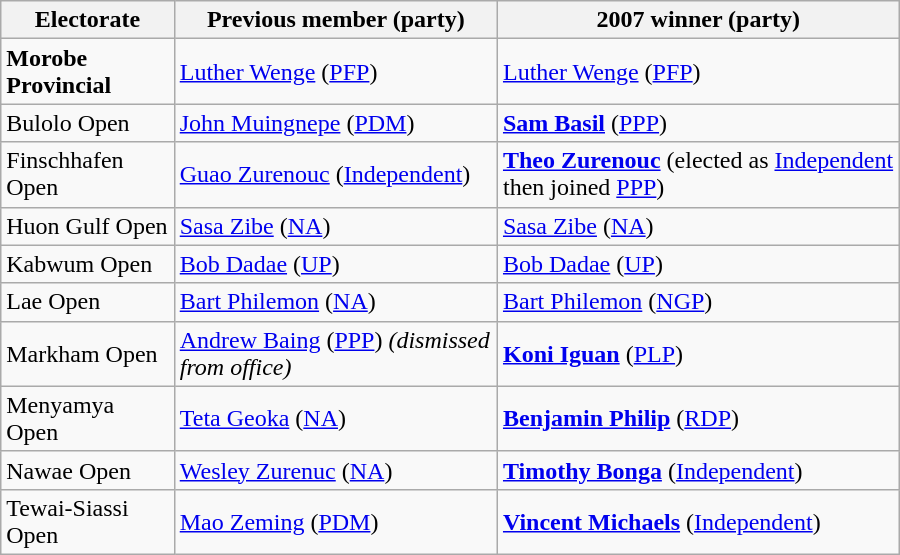<table class="wikitable" style="text-align: left;" width="600">
<tr>
<th>Electorate</th>
<th>Previous member (party)</th>
<th>2007 winner (party)</th>
</tr>
<tr>
<td><strong>Morobe Provincial</strong></td>
<td><a href='#'>Luther Wenge</a> (<a href='#'>PFP</a>)</td>
<td><a href='#'>Luther Wenge</a> (<a href='#'>PFP</a>) </td>
</tr>
<tr>
<td>Bulolo Open</td>
<td><a href='#'>John Muingnepe</a> (<a href='#'>PDM</a>)</td>
<td><strong><a href='#'>Sam Basil</a></strong> (<a href='#'>PPP</a>) </td>
</tr>
<tr>
<td>Finschhafen Open</td>
<td><a href='#'>Guao Zurenouc</a> (<a href='#'>Independent</a>)</td>
<td><strong><a href='#'>Theo Zurenouc</a></strong> (elected as <a href='#'>Independent</a> then joined <a href='#'>PPP</a>)</td>
</tr>
<tr>
<td>Huon Gulf Open</td>
<td><a href='#'>Sasa Zibe</a> (<a href='#'>NA</a>)</td>
<td><a href='#'>Sasa Zibe</a> (<a href='#'>NA</a>) </td>
</tr>
<tr>
<td>Kabwum Open</td>
<td><a href='#'>Bob Dadae</a> (<a href='#'>UP</a>)</td>
<td><a href='#'>Bob Dadae</a> (<a href='#'>UP</a>) </td>
</tr>
<tr>
<td>Lae Open</td>
<td><a href='#'>Bart Philemon</a> (<a href='#'>NA</a>)</td>
<td><a href='#'>Bart Philemon</a> (<a href='#'>NGP</a>) </td>
</tr>
<tr>
<td>Markham Open</td>
<td><a href='#'>Andrew Baing</a> (<a href='#'>PPP</a>) <em>(dismissed from office)</em> </td>
<td><strong><a href='#'>Koni Iguan</a></strong> (<a href='#'>PLP</a>) </td>
</tr>
<tr>
<td>Menyamya Open</td>
<td><a href='#'>Teta Geoka</a> (<a href='#'>NA</a>)</td>
<td><strong><a href='#'>Benjamin Philip</a></strong> (<a href='#'>RDP</a>) </td>
</tr>
<tr>
<td>Nawae Open</td>
<td><a href='#'>Wesley Zurenuc</a> (<a href='#'>NA</a>)</td>
<td><strong><a href='#'>Timothy Bonga</a></strong> (<a href='#'>Independent</a>) </td>
</tr>
<tr>
<td>Tewai-Siassi Open</td>
<td><a href='#'>Mao Zeming</a> (<a href='#'>PDM</a>)</td>
<td><strong><a href='#'>Vincent Michaels</a></strong> (<a href='#'>Independent</a>) </td>
</tr>
</table>
